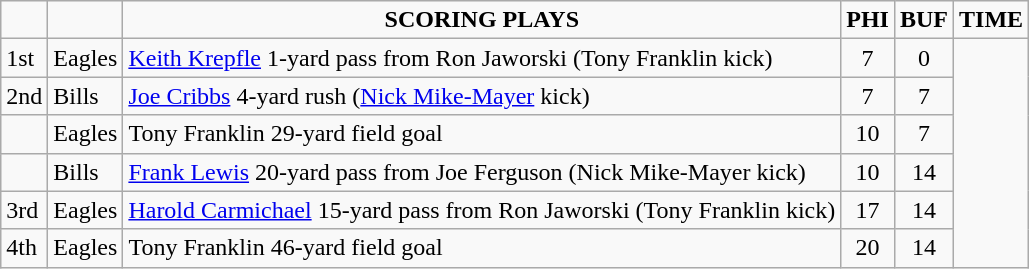<table class="wikitable">
<tr align="center">
<td></td>
<td></td>
<td><strong>SCORING PLAYS</strong></td>
<td><strong>PHI</strong></td>
<td><strong>BUF</strong></td>
<td><strong>TIME</strong></td>
</tr>
<tr>
<td>1st</td>
<td>Eagles</td>
<td><a href='#'>Keith Krepfle</a> 1-yard pass from Ron Jaworski (Tony Franklin kick)</td>
<td align="center">7</td>
<td align="center">0</td>
</tr>
<tr>
<td>2nd</td>
<td>Bills</td>
<td><a href='#'>Joe Cribbs</a> 4-yard rush (<a href='#'>Nick Mike-Mayer</a> kick)</td>
<td align="center">7</td>
<td align="center">7</td>
</tr>
<tr>
<td></td>
<td>Eagles</td>
<td>Tony Franklin 29-yard field goal</td>
<td align="center">10</td>
<td align="center">7</td>
</tr>
<tr>
<td></td>
<td>Bills</td>
<td><a href='#'>Frank Lewis</a> 20-yard pass from Joe Ferguson (Nick Mike-Mayer kick)</td>
<td align="center">10</td>
<td align="center">14</td>
</tr>
<tr>
<td>3rd</td>
<td>Eagles</td>
<td><a href='#'>Harold Carmichael</a> 15-yard pass from Ron Jaworski (Tony Franklin kick)</td>
<td align="center">17</td>
<td align="center">14</td>
</tr>
<tr>
<td>4th</td>
<td>Eagles</td>
<td>Tony Franklin 46-yard field goal</td>
<td align="center">20</td>
<td align="center">14</td>
</tr>
</table>
